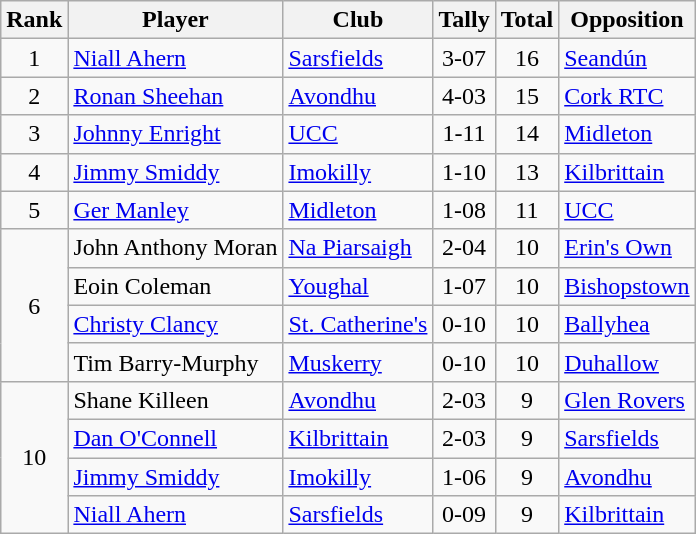<table class="wikitable">
<tr>
<th>Rank</th>
<th>Player</th>
<th>Club</th>
<th>Tally</th>
<th>Total</th>
<th>Opposition</th>
</tr>
<tr>
<td rowspan="1" style="text-align:center;">1</td>
<td><a href='#'>Niall Ahern</a></td>
<td><a href='#'>Sarsfields</a></td>
<td align=center>3-07</td>
<td align=center>16</td>
<td><a href='#'>Seandún</a></td>
</tr>
<tr>
<td rowspan="1" style="text-align:center;">2</td>
<td><a href='#'>Ronan Sheehan</a></td>
<td><a href='#'>Avondhu</a></td>
<td align=center>4-03</td>
<td align=center>15</td>
<td><a href='#'>Cork RTC</a></td>
</tr>
<tr>
<td rowspan="1" style="text-align:center;">3</td>
<td><a href='#'>Johnny Enright</a></td>
<td><a href='#'>UCC</a></td>
<td align=center>1-11</td>
<td align=center>14</td>
<td><a href='#'>Midleton</a></td>
</tr>
<tr>
<td rowspan="1" style="text-align:center;">4</td>
<td><a href='#'>Jimmy Smiddy</a></td>
<td><a href='#'>Imokilly</a></td>
<td align=center>1-10</td>
<td align=center>13</td>
<td><a href='#'>Kilbrittain</a></td>
</tr>
<tr>
<td rowspan="1" style="text-align:center;">5</td>
<td><a href='#'>Ger Manley</a></td>
<td><a href='#'>Midleton</a></td>
<td align=center>1-08</td>
<td align=center>11</td>
<td><a href='#'>UCC</a></td>
</tr>
<tr>
<td rowspan="4" style="text-align:center;">6</td>
<td>John Anthony Moran</td>
<td><a href='#'>Na Piarsaigh</a></td>
<td align=center>2-04</td>
<td align=center>10</td>
<td><a href='#'>Erin's Own</a></td>
</tr>
<tr>
<td>Eoin Coleman</td>
<td><a href='#'>Youghal</a></td>
<td align=center>1-07</td>
<td align=center>10</td>
<td><a href='#'>Bishopstown</a></td>
</tr>
<tr>
<td><a href='#'>Christy Clancy</a></td>
<td><a href='#'>St. Catherine's</a></td>
<td align=center>0-10</td>
<td align=center>10</td>
<td><a href='#'>Ballyhea</a></td>
</tr>
<tr>
<td>Tim Barry-Murphy</td>
<td><a href='#'>Muskerry</a></td>
<td align=center>0-10</td>
<td align=center>10</td>
<td><a href='#'>Duhallow</a></td>
</tr>
<tr>
<td rowspan="5" style="text-align:center;">10</td>
<td>Shane Killeen</td>
<td><a href='#'>Avondhu</a></td>
<td align=center>2-03</td>
<td align=center>9</td>
<td><a href='#'>Glen Rovers</a></td>
</tr>
<tr>
<td><a href='#'>Dan O'Connell</a></td>
<td><a href='#'>Kilbrittain</a></td>
<td align=center>2-03</td>
<td align=center>9</td>
<td><a href='#'>Sarsfields</a></td>
</tr>
<tr>
<td><a href='#'>Jimmy Smiddy</a></td>
<td><a href='#'>Imokilly</a></td>
<td align=center>1-06</td>
<td align=center>9</td>
<td><a href='#'>Avondhu</a></td>
</tr>
<tr>
<td><a href='#'>Niall Ahern</a></td>
<td><a href='#'>Sarsfields</a></td>
<td align=center>0-09</td>
<td align=center>9</td>
<td><a href='#'>Kilbrittain</a></td>
</tr>
</table>
